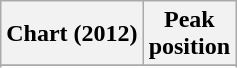<table class="wikitable plainrowheaders">
<tr>
<th>Chart (2012)</th>
<th>Peak<br>position</th>
</tr>
<tr>
</tr>
<tr>
</tr>
</table>
